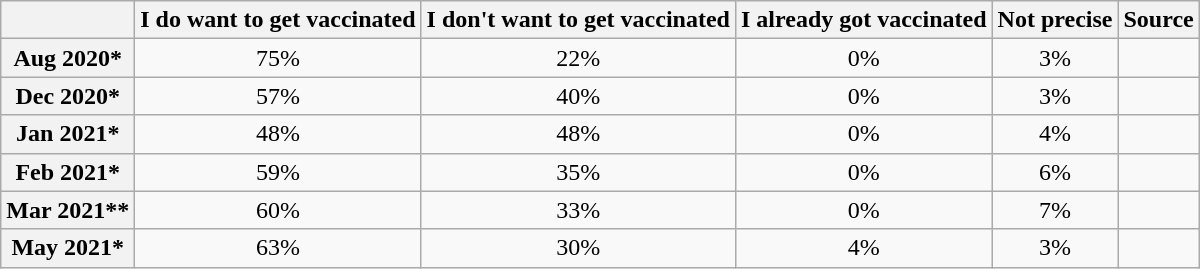<table class="wikitable" style="text-align:center">
<tr>
<th></th>
<th>I do want to get vaccinated</th>
<th>I don't want to get vaccinated</th>
<th>I already got vaccinated</th>
<th>Not precise</th>
<th>Source</th>
</tr>
<tr>
<th style="text-align:center">Aug 2020*</th>
<td>75%</td>
<td>22%</td>
<td>0%</td>
<td>3%</td>
<td></td>
</tr>
<tr>
<th style="text-align:center">Dec 2020*</th>
<td>57%</td>
<td>40%</td>
<td>0%</td>
<td>3%</td>
<td></td>
</tr>
<tr>
<th style="text-align:center">Jan 2021*</th>
<td>48%</td>
<td>48%</td>
<td>0%</td>
<td>4%</td>
<td></td>
</tr>
<tr>
<th style="text-align:center">Feb 2021*</th>
<td>59%</td>
<td>35%</td>
<td>0%</td>
<td>6%</td>
<td></td>
</tr>
<tr>
<th style="text-align:center">Mar 2021**</th>
<td>60%</td>
<td>33%</td>
<td>0%</td>
<td>7%</td>
<td></td>
</tr>
<tr>
<th style="text-align:center">May 2021*</th>
<td>63%</td>
<td>30%</td>
<td>4%</td>
<td>3%</td>
<td></td>
</tr>
</table>
